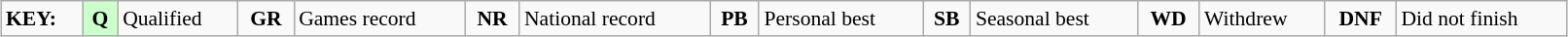<table class="wikitable" style="margin:0.5em auto; font-size:90%; position:relative;" width=85%>
<tr>
<td><strong>KEY:</strong></td>
<td style="background-color:#ccffcc;" align=center><strong>Q</strong></td>
<td>Qualified</td>
<td align=center><strong>GR</strong></td>
<td>Games record</td>
<td align=center><strong>NR</strong></td>
<td>National record</td>
<td align=center><strong>PB</strong></td>
<td>Personal best</td>
<td align=center><strong>SB</strong></td>
<td>Seasonal best</td>
<td align=center><strong>WD</strong></td>
<td>Withdrew</td>
<td align=center><strong>DNF</strong></td>
<td>Did not finish</td>
</tr>
</table>
